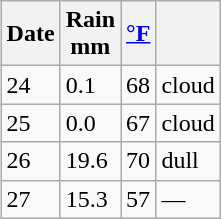<table class="wikitable" align=right style="margin:0 0 1em 1em">
<tr>
<th>Date</th>
<th>Rain<br>mm</th>
<th><a href='#'>°F</a></th>
<th></th>
</tr>
<tr>
<td>24</td>
<td>0.1</td>
<td>68</td>
<td>cloud</td>
</tr>
<tr>
<td>25</td>
<td>0.0</td>
<td>67</td>
<td>cloud</td>
</tr>
<tr>
<td>26</td>
<td>19.6</td>
<td>70</td>
<td>dull</td>
</tr>
<tr>
<td>27</td>
<td>15.3</td>
<td>57</td>
<td>—</td>
</tr>
</table>
